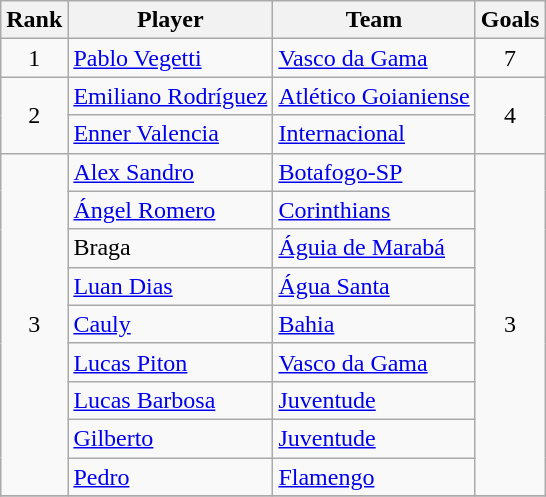<table class="wikitable" style="text-align:center;">
<tr>
<th>Rank</th>
<th>Player</th>
<th>Team</th>
<th>Goals </th>
</tr>
<tr>
<td>1</td>
<td align="left"> <a href='#'>Pablo Vegetti</a></td>
<td align="left"> <a href='#'>Vasco da Gama</a></td>
<td>7</td>
</tr>
<tr>
<td rowspan="2">2</td>
<td align="left"> <a href='#'>Emiliano Rodríguez</a></td>
<td align=left> <a href='#'>Atlético Goianiense</a></td>
<td rowspan="2">4</td>
</tr>
<tr>
<td align=left> <a href='#'>Enner Valencia</a></td>
<td align=left> <a href='#'>Internacional</a></td>
</tr>
<tr>
<td rowspan="9">3</td>
<td align="left"> <a href='#'>Alex Sandro</a></td>
<td align="left"> <a href='#'>Botafogo-SP</a></td>
<td rowspan="9">3</td>
</tr>
<tr>
<td align="left"> <a href='#'>Ángel Romero</a></td>
<td align="left"> <a href='#'>Corinthians</a></td>
</tr>
<tr>
<td align="left"> Braga</td>
<td align="left"> <a href='#'>Águia de Marabá</a></td>
</tr>
<tr>
<td align="left"> <a href='#'>Luan Dias</a></td>
<td align="left"> <a href='#'>Água Santa</a></td>
</tr>
<tr>
<td align="left"> <a href='#'>Cauly</a></td>
<td align="left"> <a href='#'>Bahia</a></td>
</tr>
<tr>
<td align="left"> <a href='#'>Lucas Piton</a></td>
<td align="left"> <a href='#'>Vasco da Gama</a></td>
</tr>
<tr>
<td align="left"> <a href='#'>Lucas Barbosa</a></td>
<td align="left"> <a href='#'>Juventude</a></td>
</tr>
<tr>
<td align="left"> <a href='#'>Gilberto</a></td>
<td align="left"> <a href='#'>Juventude</a></td>
</tr>
<tr>
<td align="left"> <a href='#'>Pedro</a></td>
<td align="left"> <a href='#'>Flamengo</a></td>
</tr>
<tr>
</tr>
</table>
